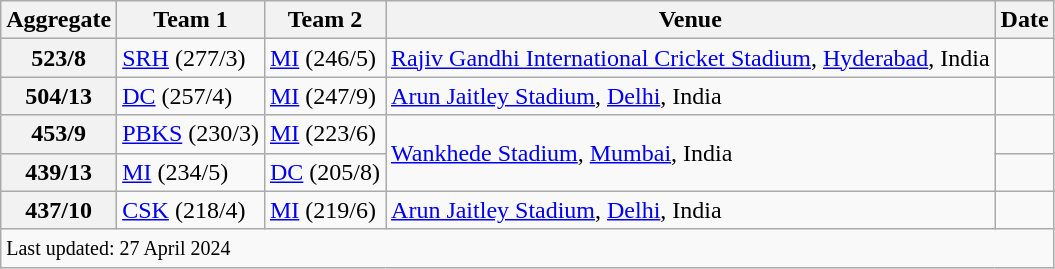<table class="wikitable">
<tr>
<th><strong>Aggregate</strong></th>
<th><strong>Team 1</strong></th>
<th><strong>Team 2</strong></th>
<th><strong>Venue</strong></th>
<th><strong>Date</strong></th>
</tr>
<tr>
<th>523/8</th>
<td><a href='#'>SRH</a> (277/3)</td>
<td><a href='#'>MI</a> (246/5)</td>
<td><a href='#'>Rajiv Gandhi International Cricket Stadium</a>, <a href='#'>Hyderabad</a>, India</td>
<td></td>
</tr>
<tr>
<th>504/13</th>
<td><a href='#'>DC</a> (257/4)</td>
<td><a href='#'>MI</a> (247/9)</td>
<td><a href='#'>Arun Jaitley Stadium</a>, <a href='#'>Delhi</a>, India</td>
<td></td>
</tr>
<tr>
<th>453/9</th>
<td><a href='#'>PBKS</a> (230/3)</td>
<td><a href='#'>MI</a> (223/6)</td>
<td rowspan=2><a href='#'>Wankhede Stadium</a>, <a href='#'>Mumbai</a>, India</td>
<td></td>
</tr>
<tr>
<th>439/13</th>
<td><a href='#'>MI</a> (234/5)</td>
<td><a href='#'>DC</a> (205/8)</td>
<td></td>
</tr>
<tr>
<th>437/10</th>
<td><a href='#'>CSK</a> (218/4)</td>
<td><a href='#'>MI</a> (219/6)</td>
<td><a href='#'>Arun Jaitley Stadium</a>, <a href='#'>Delhi</a>, India</td>
<td></td>
</tr>
<tr class=sortbottom>
<td colspan="5"><small>Last updated: 27 April 2024</small></td>
</tr>
</table>
